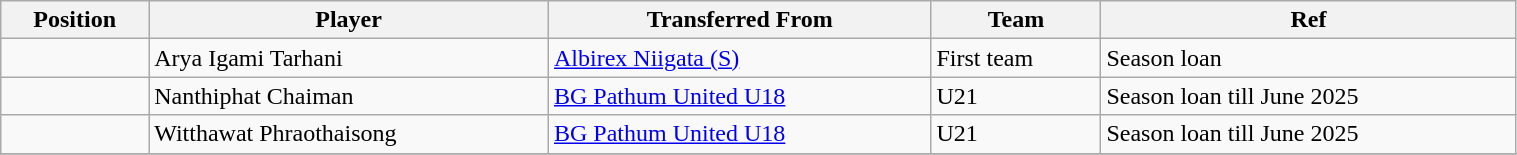<table class="wikitable sortable" style="width:80%; text-align:center; font-size:100%; text-align:left;">
<tr>
<th><strong>Position</strong></th>
<th><strong>Player</strong></th>
<th><strong>Transferred From</strong></th>
<th><strong>Team</strong></th>
<th><strong>Ref</strong></th>
</tr>
<tr>
<td></td>
<td> Arya Igami Tarhani</td>
<td> <a href='#'>Albirex Niigata (S)</a></td>
<td>First team</td>
<td>Season loan </td>
</tr>
<tr>
<td></td>
<td> Nanthiphat Chaiman</td>
<td> <a href='#'>BG Pathum United U18</a></td>
<td>U21</td>
<td>Season loan till June 2025 </td>
</tr>
<tr>
<td></td>
<td> Witthawat Phraothaisong</td>
<td> <a href='#'>BG Pathum United U18</a></td>
<td>U21</td>
<td>Season loan till June 2025</td>
</tr>
<tr>
</tr>
</table>
